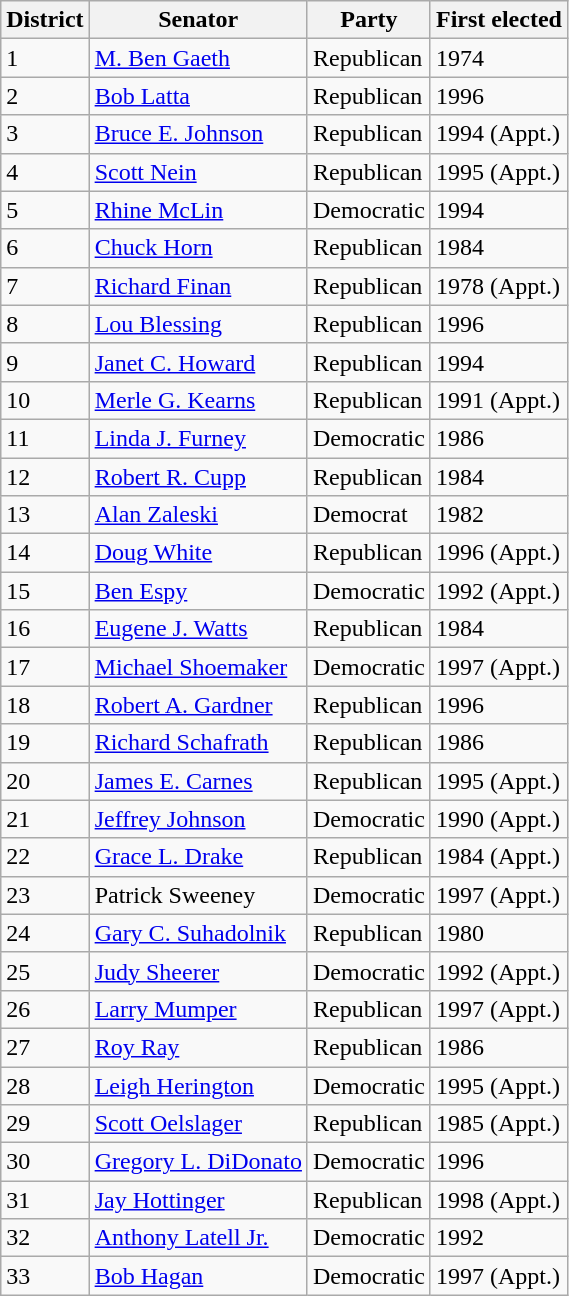<table class="wikitable sortable">
<tr>
<th>District</th>
<th>Senator</th>
<th>Party</th>
<th>First elected</th>
</tr>
<tr>
<td>1</td>
<td><a href='#'>M. Ben Gaeth</a></td>
<td>Republican</td>
<td>1974</td>
</tr>
<tr>
<td>2</td>
<td><a href='#'>Bob Latta</a></td>
<td>Republican</td>
<td>1996</td>
</tr>
<tr>
<td>3</td>
<td><a href='#'>Bruce E. Johnson</a></td>
<td>Republican</td>
<td>1994 (Appt.)</td>
</tr>
<tr>
<td>4</td>
<td><a href='#'>Scott Nein</a></td>
<td>Republican</td>
<td>1995 (Appt.)</td>
</tr>
<tr>
<td>5</td>
<td><a href='#'>Rhine McLin</a></td>
<td>Democratic</td>
<td>1994</td>
</tr>
<tr>
<td>6</td>
<td><a href='#'>Chuck Horn</a></td>
<td>Republican</td>
<td>1984</td>
</tr>
<tr>
<td>7</td>
<td><a href='#'>Richard Finan</a></td>
<td>Republican</td>
<td>1978 (Appt.)</td>
</tr>
<tr>
<td>8</td>
<td><a href='#'>Lou Blessing</a></td>
<td>Republican</td>
<td>1996</td>
</tr>
<tr>
<td>9</td>
<td><a href='#'>Janet C. Howard</a></td>
<td>Republican</td>
<td>1994</td>
</tr>
<tr>
<td>10</td>
<td><a href='#'>Merle G. Kearns</a></td>
<td>Republican</td>
<td>1991 (Appt.)</td>
</tr>
<tr>
<td>11</td>
<td><a href='#'>Linda J. Furney</a></td>
<td>Democratic</td>
<td>1986</td>
</tr>
<tr>
<td>12</td>
<td><a href='#'>Robert R. Cupp</a></td>
<td>Republican</td>
<td>1984</td>
</tr>
<tr>
<td>13</td>
<td><a href='#'>Alan Zaleski</a></td>
<td>Democrat</td>
<td>1982</td>
</tr>
<tr>
<td>14</td>
<td><a href='#'>Doug White</a></td>
<td>Republican</td>
<td>1996 (Appt.)</td>
</tr>
<tr>
<td>15</td>
<td><a href='#'>Ben Espy</a></td>
<td>Democratic</td>
<td>1992 (Appt.)</td>
</tr>
<tr>
<td>16</td>
<td><a href='#'>Eugene J. Watts</a></td>
<td>Republican</td>
<td>1984</td>
</tr>
<tr>
<td>17</td>
<td><a href='#'>Michael Shoemaker</a></td>
<td>Democratic</td>
<td>1997 (Appt.)</td>
</tr>
<tr>
<td>18</td>
<td><a href='#'>Robert A. Gardner</a></td>
<td>Republican</td>
<td>1996</td>
</tr>
<tr>
<td>19</td>
<td><a href='#'>Richard Schafrath</a></td>
<td>Republican</td>
<td>1986</td>
</tr>
<tr>
<td>20</td>
<td><a href='#'>James E. Carnes</a></td>
<td>Republican</td>
<td>1995 (Appt.)</td>
</tr>
<tr>
<td>21</td>
<td><a href='#'>Jeffrey Johnson</a></td>
<td>Democratic</td>
<td>1990 (Appt.)</td>
</tr>
<tr>
<td>22</td>
<td><a href='#'>Grace L. Drake</a></td>
<td>Republican</td>
<td>1984 (Appt.)</td>
</tr>
<tr>
<td>23</td>
<td>Patrick Sweeney</td>
<td>Democratic</td>
<td>1997 (Appt.)</td>
</tr>
<tr>
<td>24</td>
<td><a href='#'>Gary C. Suhadolnik</a></td>
<td>Republican</td>
<td>1980</td>
</tr>
<tr>
<td>25</td>
<td><a href='#'>Judy Sheerer</a></td>
<td>Democratic</td>
<td>1992 (Appt.)</td>
</tr>
<tr>
<td>26</td>
<td><a href='#'>Larry Mumper</a></td>
<td>Republican</td>
<td>1997 (Appt.)</td>
</tr>
<tr>
<td>27</td>
<td><a href='#'>Roy Ray</a></td>
<td>Republican</td>
<td>1986</td>
</tr>
<tr>
<td>28</td>
<td><a href='#'>Leigh Herington</a></td>
<td>Democratic</td>
<td>1995 (Appt.)</td>
</tr>
<tr>
<td>29</td>
<td><a href='#'>Scott Oelslager</a></td>
<td>Republican</td>
<td>1985 (Appt.)</td>
</tr>
<tr>
<td>30</td>
<td><a href='#'>Gregory L. DiDonato</a></td>
<td>Democratic</td>
<td>1996</td>
</tr>
<tr>
<td>31</td>
<td><a href='#'>Jay Hottinger</a></td>
<td>Republican</td>
<td>1998 (Appt.)</td>
</tr>
<tr>
<td>32</td>
<td><a href='#'>Anthony Latell Jr.</a></td>
<td>Democratic</td>
<td>1992</td>
</tr>
<tr>
<td>33</td>
<td><a href='#'>Bob Hagan</a></td>
<td>Democratic</td>
<td>1997 (Appt.)</td>
</tr>
</table>
